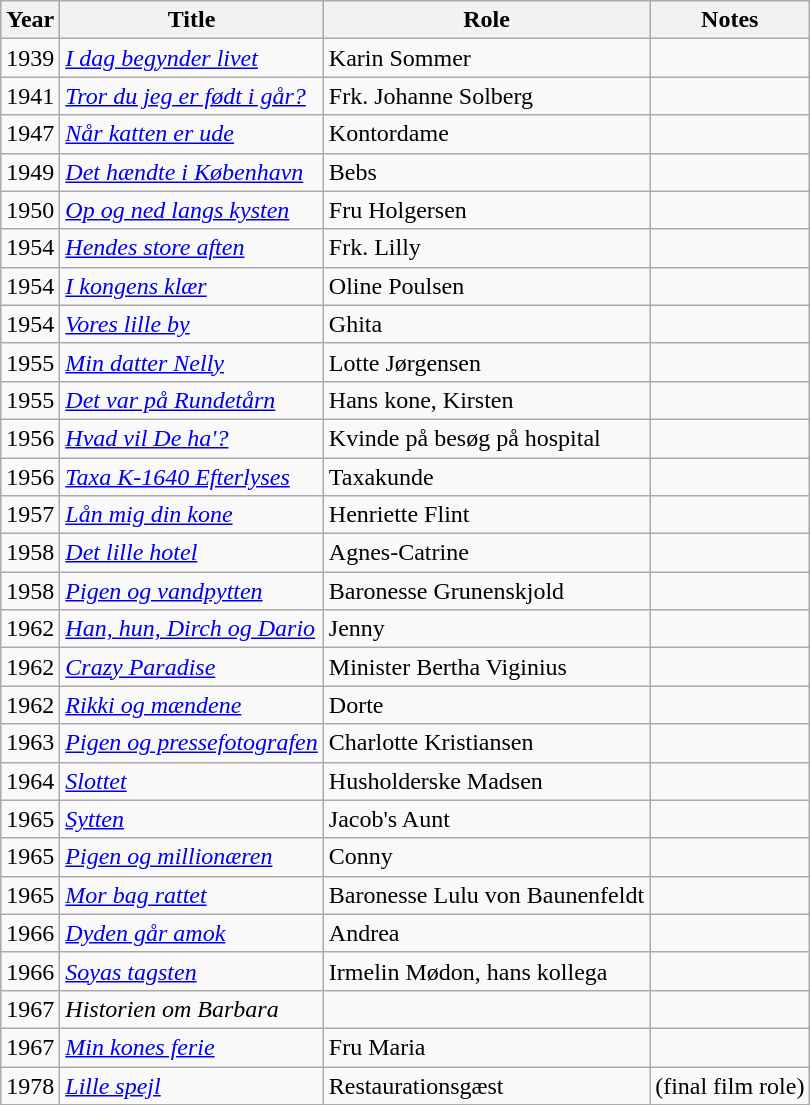<table class="wikitable">
<tr>
<th>Year</th>
<th>Title</th>
<th>Role</th>
<th>Notes</th>
</tr>
<tr>
<td>1939</td>
<td><em><a href='#'>I dag begynder livet</a></em></td>
<td>Karin Sommer</td>
<td></td>
</tr>
<tr>
<td>1941</td>
<td><em><a href='#'>Tror du jeg er født i går?</a></em></td>
<td>Frk. Johanne Solberg</td>
<td></td>
</tr>
<tr>
<td>1947</td>
<td><em><a href='#'>Når katten er ude</a></em></td>
<td>Kontordame</td>
<td></td>
</tr>
<tr>
<td>1949</td>
<td><em><a href='#'>Det hændte i København</a></em></td>
<td>Bebs</td>
<td></td>
</tr>
<tr>
<td>1950</td>
<td><em><a href='#'>Op og ned langs kysten</a></em></td>
<td>Fru Holgersen</td>
<td></td>
</tr>
<tr>
<td>1954</td>
<td><em><a href='#'>Hendes store aften</a></em></td>
<td>Frk. Lilly</td>
<td></td>
</tr>
<tr>
<td>1954</td>
<td><em><a href='#'>I kongens klær</a></em></td>
<td>Oline Poulsen</td>
<td></td>
</tr>
<tr>
<td>1954</td>
<td><em><a href='#'>Vores lille by</a></em></td>
<td>Ghita</td>
<td></td>
</tr>
<tr>
<td>1955</td>
<td><em><a href='#'>Min datter Nelly</a></em></td>
<td>Lotte Jørgensen</td>
<td></td>
</tr>
<tr>
<td>1955</td>
<td><em><a href='#'>Det var på Rundetårn</a></em></td>
<td>Hans kone, Kirsten</td>
<td></td>
</tr>
<tr>
<td>1956</td>
<td><em><a href='#'>Hvad vil De ha'?</a></em></td>
<td>Kvinde på besøg på hospital</td>
<td></td>
</tr>
<tr>
<td>1956</td>
<td><em><a href='#'>Taxa K-1640 Efterlyses</a></em></td>
<td>Taxakunde</td>
<td></td>
</tr>
<tr>
<td>1957</td>
<td><em><a href='#'>Lån mig din kone</a></em></td>
<td>Henriette Flint</td>
<td></td>
</tr>
<tr>
<td>1958</td>
<td><em><a href='#'>Det lille hotel</a></em></td>
<td>Agnes-Catrine</td>
<td></td>
</tr>
<tr>
<td>1958</td>
<td><em><a href='#'>Pigen og vandpytten</a></em></td>
<td>Baronesse Grunenskjold</td>
<td></td>
</tr>
<tr>
<td>1962</td>
<td><em><a href='#'>Han, hun, Dirch og Dario</a></em></td>
<td>Jenny</td>
<td></td>
</tr>
<tr>
<td>1962</td>
<td><em><a href='#'>Crazy Paradise</a></em></td>
<td>Minister Bertha Viginius</td>
<td></td>
</tr>
<tr>
<td>1962</td>
<td><em><a href='#'>Rikki og mændene</a></em></td>
<td>Dorte</td>
<td></td>
</tr>
<tr>
<td>1963</td>
<td><em><a href='#'>Pigen og pressefotografen</a></em></td>
<td>Charlotte Kristiansen</td>
<td></td>
</tr>
<tr>
<td>1964</td>
<td><em><a href='#'>Slottet</a></em></td>
<td>Husholderske Madsen</td>
<td></td>
</tr>
<tr>
<td>1965</td>
<td><em><a href='#'>Sytten</a></em></td>
<td>Jacob's Aunt</td>
<td></td>
</tr>
<tr>
<td>1965</td>
<td><em><a href='#'>Pigen og millionæren</a></em></td>
<td>Conny</td>
<td></td>
</tr>
<tr>
<td>1965</td>
<td><em><a href='#'>Mor bag rattet</a></em></td>
<td>Baronesse Lulu von Baunenfeldt</td>
<td></td>
</tr>
<tr>
<td>1966</td>
<td><em><a href='#'>Dyden går amok</a></em></td>
<td>Andrea</td>
<td></td>
</tr>
<tr>
<td>1966</td>
<td><em><a href='#'>Soyas tagsten</a></em></td>
<td>Irmelin Mødon, hans kollega</td>
<td></td>
</tr>
<tr>
<td>1967</td>
<td><em>Historien om Barbara</em></td>
<td></td>
<td></td>
</tr>
<tr>
<td>1967</td>
<td><em><a href='#'>Min kones ferie</a></em></td>
<td>Fru Maria</td>
<td></td>
</tr>
<tr>
<td>1978</td>
<td><em><a href='#'>Lille spejl</a></em></td>
<td>Restaurationsgæst</td>
<td>(final film role)</td>
</tr>
</table>
